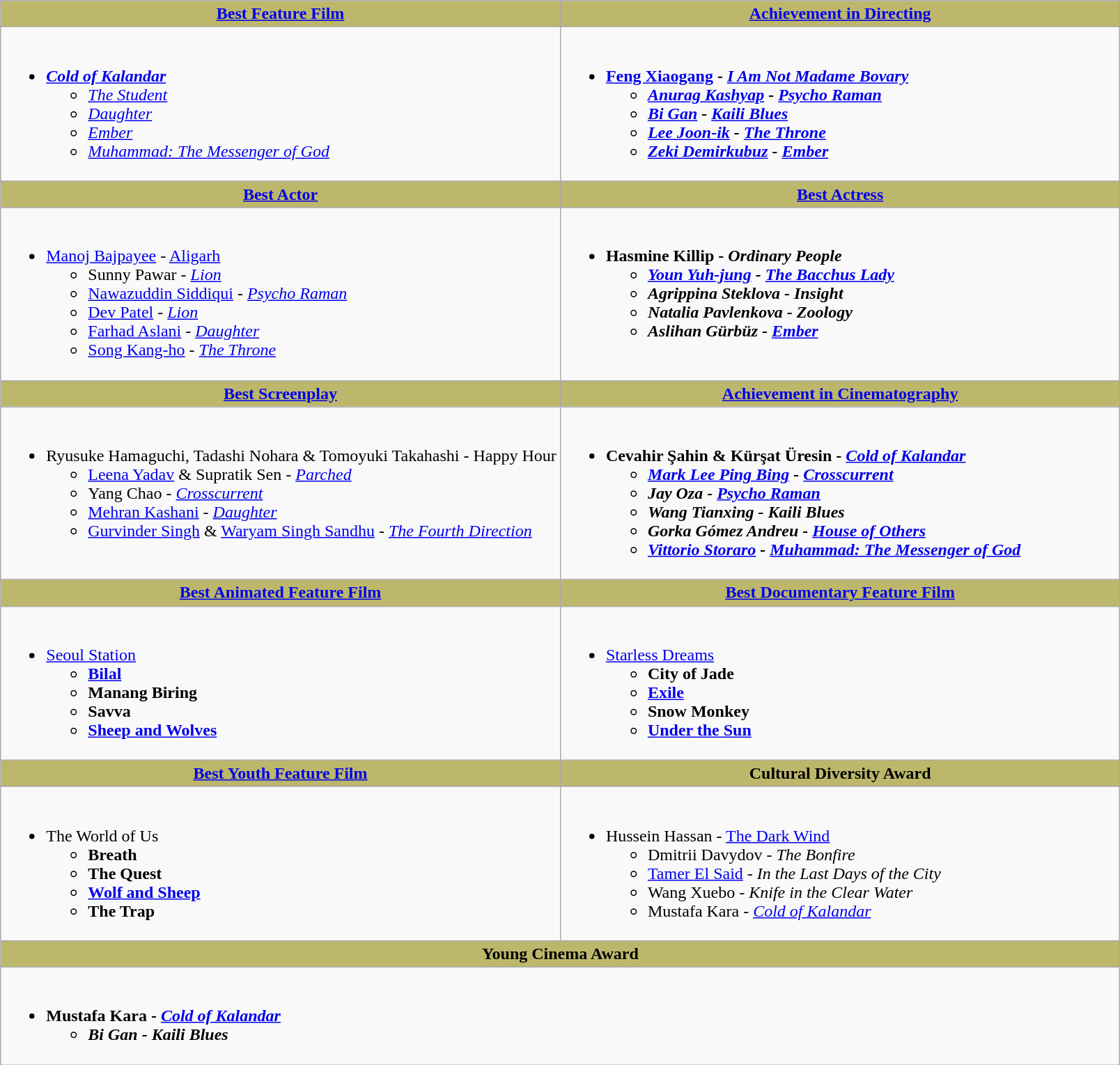<table class=wikitable>
<tr>
<th style="background:#BDB76B; width: 50%"><a href='#'>Best Feature Film</a></th>
<th style="background:#BDB76B; width: 50%"><a href='#'>Achievement in Directing</a></th>
</tr>
<tr>
<td valign="top"><br><ul><li> <strong><em><a href='#'>Cold of Kalandar</a></em></strong><ul><li> <em><a href='#'>The Student</a></em></li><li> <em><a href='#'>Daughter</a></em></li><li> <em><a href='#'>Ember</a></em></li><li> <em><a href='#'>Muhammad: The Messenger of God</a></em></li></ul></li></ul></td>
<td valign="top"><br><ul><li> <strong><a href='#'>Feng Xiaogang</a> - <em><a href='#'>I Am Not Madame Bovary</a><strong><em><ul><li> <a href='#'>Anurag Kashyap</a> - </em><a href='#'>Psycho Raman</a><em></li><li> <a href='#'>Bi Gan</a> - </em><a href='#'>Kaili Blues</a><em></li><li> <a href='#'>Lee Joon-ik</a> - </em><a href='#'>The Throne</a><em></li><li> <a href='#'>Zeki Demirkubuz</a> - </em><a href='#'>Ember</a><em></li></ul></li></ul></td>
</tr>
<tr>
<th style="background:#BDB76B; width: 50%"><a href='#'>Best Actor</a></th>
<th style="background:#BDB76B; width: 50%"><a href='#'>Best Actress</a></th>
</tr>
<tr>
<td valign="top"><br><ul><li> </strong><a href='#'>Manoj Bajpayee</a> - </em><a href='#'>Aligarh</a></em></strong><ul><li> Sunny Pawar - <em><a href='#'>Lion</a></em></li><li> <a href='#'>Nawazuddin Siddiqui</a> - <em><a href='#'>Psycho Raman</a></em></li><li> <a href='#'>Dev Patel</a> - <em><a href='#'>Lion</a></em></li><li> <a href='#'>Farhad Aslani</a> - <em><a href='#'>Daughter</a></em></li><li> <a href='#'>Song Kang-ho</a> - <em><a href='#'>The Throne</a></em></li></ul></li></ul></td>
<td valign="top"><br><ul><li> <strong>Hasmine Killip - <em>Ordinary People<strong><em><ul><li> <a href='#'>Youn Yuh-jung</a> - </em><a href='#'>The Bacchus Lady</a><em></li><li> Agrippina Steklova - </em>Insight<em></li><li> Natalia Pavlenkova - </em>Zoology<em></li><li> Aslihan Gürbüz - </em><a href='#'>Ember</a><em></li></ul></li></ul></td>
</tr>
<tr>
<th style="background:#BDB76B; width: 50%"><a href='#'>Best Screenplay</a></th>
<th style="background:#BDB76B; width: 50%"><a href='#'>Achievement in Cinematography</a></th>
</tr>
<tr>
<td valign="top"><br><ul><li> </strong>Ryusuke Hamaguchi, Tadashi Nohara & Tomoyuki Takahashi - </em>Happy Hour</em></strong><ul><li> <a href='#'>Leena Yadav</a> & Supratik Sen - <em><a href='#'>Parched</a></em></li><li> Yang Chao - <em><a href='#'>Crosscurrent</a></em></li><li> <a href='#'>Mehran Kashani</a> - <em><a href='#'>Daughter</a></em></li><li> <a href='#'>Gurvinder Singh</a> & <a href='#'>Waryam Singh Sandhu</a> - <em><a href='#'>The Fourth Direction</a></em></li></ul></li></ul></td>
<td valign="top"><br><ul><li> <strong>Cevahir Şahin & Kürşat Üresin - <em><a href='#'>Cold of Kalandar</a><strong><em><ul><li> <a href='#'>Mark Lee Ping Bing</a> - </em><a href='#'>Crosscurrent</a><em></li><li> Jay Oza - </em><a href='#'>Psycho Raman</a><em></li><li> Wang Tianxing - </em>Kaili Blues<em></li><li> Gorka Gómez Andreu - </em><a href='#'>House of Others</a><em></li><li> <a href='#'>Vittorio Storaro</a> - </em><a href='#'>Muhammad: The Messenger of God</a><em></li></ul></li></ul></td>
</tr>
<tr>
<th style="background:#BDB76B; width: 50%"><a href='#'>Best Animated Feature Film</a></th>
<th style="background:#BDB76B; width: 50%"><a href='#'>Best Documentary Feature Film</a></th>
</tr>
<tr>
<td valign="top"><br><ul><li> </em></strong><a href='#'>Seoul Station</a><strong><em><ul><li> </em><a href='#'>Bilal</a><em></li><li> </em>Manang Biring<em></li><li> </em>Savva<em></li><li> </em><a href='#'>Sheep and Wolves</a><em></li></ul></li></ul></td>
<td valign="top"><br><ul><li> </em></strong><a href='#'>Starless Dreams</a><strong><em><ul><li> </em>City of Jade<em></li><li> </em><a href='#'>Exile</a><em></li><li> </em>Snow Monkey<em></li><li> </em><a href='#'>Under the Sun</a><em></li></ul></li></ul></td>
</tr>
<tr>
<th style="background:#BDB76B; width: 50%"><a href='#'>Best Youth Feature Film</a></th>
<th style="background:#BDB76B; width: 50%">Cultural Diversity Award</th>
</tr>
<tr>
<td valign="top"><br><ul><li> </em></strong>The World of Us<strong><em><ul><li> </em>Breath<em></li><li> </em>The Quest<em></li><li> </em><a href='#'>Wolf and Sheep</a><em></li><li> </em>The Trap<em></li></ul></li></ul></td>
<td valign="top"><br><ul><li> </strong>Hussein Hassan - </em><a href='#'>The Dark Wind</a></em></strong><ul><li> Dmitrii Davydov - <em>The Bonfire</em></li><li> <a href='#'>Tamer El Said</a> - <em>In the Last Days of the City</em></li><li> Wang Xuebo - <em>Knife in the Clear Water</em></li><li> Mustafa Kara - <em><a href='#'>Cold of Kalandar</a></em></li></ul></li></ul></td>
</tr>
<tr>
<th style="background:#BDB76B; width: 100%;" colspan="2">Young Cinema Award</th>
</tr>
<tr>
<td colspan="2" valign="top"><br><ul><li> <strong>Mustafa Kara - <em><a href='#'>Cold of Kalandar</a><strong><em><ul><li> Bi Gan - </em>Kaili Blues<em></li></ul></li></ul></td>
</tr>
</table>
